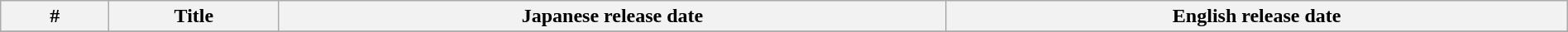<table class="wikitable" style="width:100%; margin:auto; background:#FFF;">
<tr>
<th style="width:80px;">#</th>
<th>Title</th>
<th>Japanese release date</th>
<th>English release date</th>
</tr>
<tr>
</tr>
</table>
